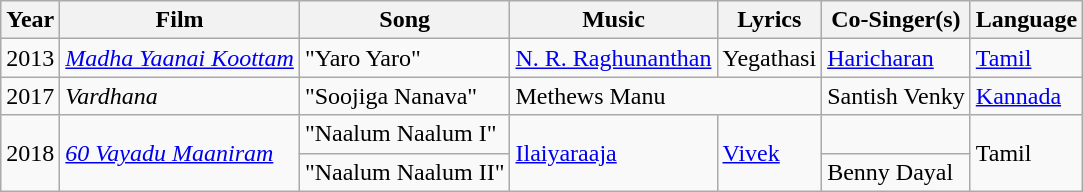<table class="wikitable sortable">
<tr>
<th>Year</th>
<th>Film</th>
<th>Song</th>
<th>Music</th>
<th>Lyrics</th>
<th>Co-Singer(s)</th>
<th>Language</th>
</tr>
<tr>
<td>2013</td>
<td><em><a href='#'>Madha Yaanai Koottam</a></em></td>
<td>"Yaro Yaro"</td>
<td><a href='#'>N. R. Raghunanthan</a></td>
<td>Yegathasi</td>
<td><a href='#'>Haricharan</a></td>
<td><a href='#'>Tamil</a></td>
</tr>
<tr>
<td>2017</td>
<td><em>Vardhana</em></td>
<td>"Soojiga Nanava"</td>
<td colspan="2">Methews Manu</td>
<td>Santish Venky</td>
<td><a href='#'>Kannada</a></td>
</tr>
<tr>
<td rowspan="2">2018</td>
<td rowspan="2"><em><a href='#'>60 Vayadu Maaniram</a></em></td>
<td>"Naalum Naalum I"</td>
<td rowspan="2"><a href='#'>Ilaiyaraaja</a></td>
<td rowspan="2"><a href='#'>Vivek</a></td>
<td></td>
<td rowspan="2">Tamil</td>
</tr>
<tr>
<td>"Naalum Naalum II"</td>
<td>Benny Dayal</td>
</tr>
</table>
